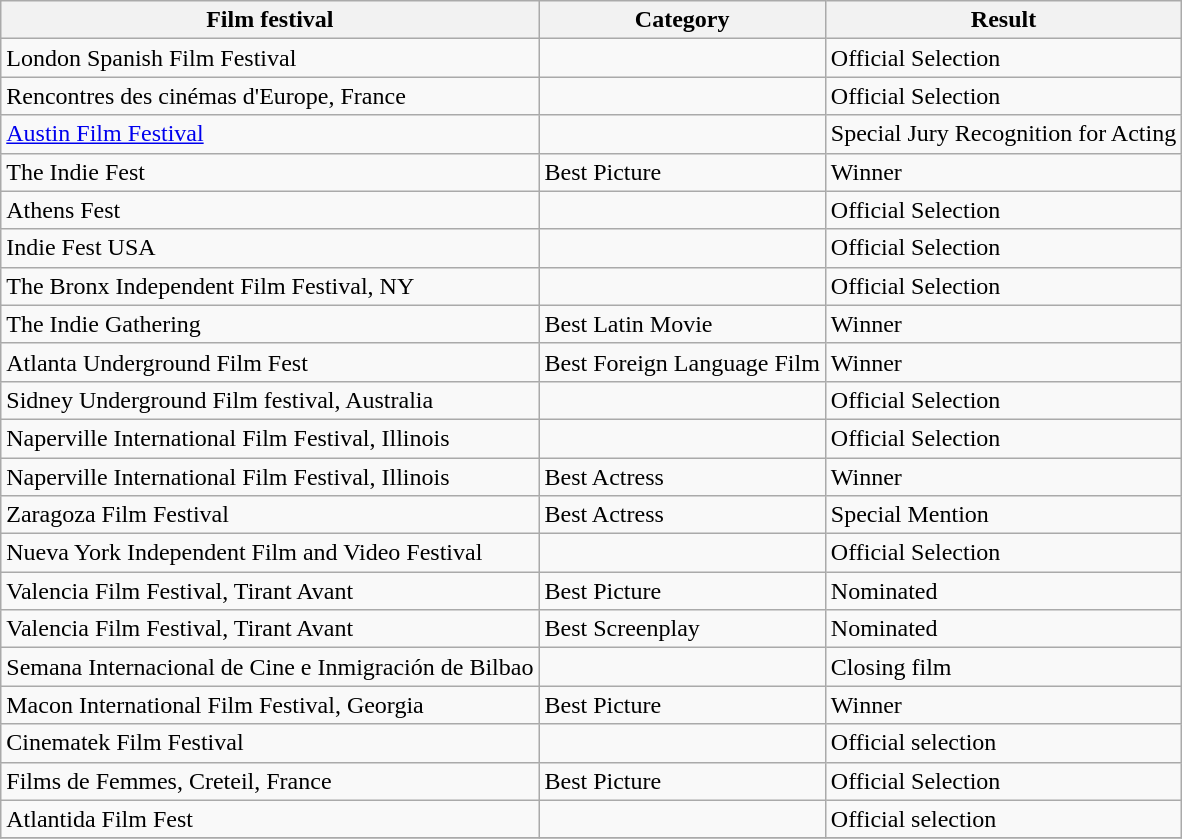<table class="wikitable">
<tr>
<th>Film festival</th>
<th>Category</th>
<th>Result</th>
</tr>
<tr>
<td>London Spanish Film Festival</td>
<td></td>
<td>Official Selection</td>
</tr>
<tr>
<td>Rencontres des cinémas d'Europe, France</td>
<td></td>
<td>Official Selection</td>
</tr>
<tr>
<td><a href='#'>Austin Film Festival</a></td>
<td></td>
<td>Special Jury Recognition for Acting</td>
</tr>
<tr>
<td>The Indie Fest</td>
<td>Best Picture</td>
<td>Winner</td>
</tr>
<tr>
<td>Athens Fest</td>
<td></td>
<td>Official Selection</td>
</tr>
<tr>
<td>Indie Fest USA</td>
<td></td>
<td>Official Selection</td>
</tr>
<tr>
<td>The Bronx Independent Film Festival, NY</td>
<td></td>
<td>Official Selection</td>
</tr>
<tr>
<td>The Indie Gathering</td>
<td>Best Latin Movie</td>
<td>Winner</td>
</tr>
<tr>
<td>Atlanta Underground Film Fest</td>
<td>Best Foreign Language Film</td>
<td>Winner</td>
</tr>
<tr>
<td>Sidney Underground Film festival, Australia</td>
<td></td>
<td>Official Selection</td>
</tr>
<tr>
<td>Naperville International Film Festival, Illinois</td>
<td></td>
<td>Official Selection</td>
</tr>
<tr>
<td>Naperville International Film Festival, Illinois</td>
<td>Best Actress</td>
<td>Winner</td>
</tr>
<tr>
<td>Zaragoza Film Festival</td>
<td>Best Actress</td>
<td>Special Mention</td>
</tr>
<tr>
<td>Nueva York Independent Film and Video Festival</td>
<td></td>
<td>Official Selection</td>
</tr>
<tr>
<td>Valencia Film Festival, Tirant Avant</td>
<td>Best Picture</td>
<td>Nominated</td>
</tr>
<tr>
<td>Valencia Film Festival, Tirant Avant</td>
<td>Best Screenplay</td>
<td>Nominated</td>
</tr>
<tr>
<td>Semana Internacional de Cine e Inmigración de Bilbao</td>
<td></td>
<td>Closing film</td>
</tr>
<tr>
<td>Macon International Film Festival, Georgia</td>
<td>Best Picture</td>
<td>Winner</td>
</tr>
<tr>
<td>Cinematek Film Festival</td>
<td></td>
<td>Official selection</td>
</tr>
<tr>
<td>Films de Femmes, Creteil, France</td>
<td>Best Picture</td>
<td>Official Selection</td>
</tr>
<tr>
<td>Atlantida Film Fest</td>
<td></td>
<td>Official selection</td>
</tr>
<tr>
</tr>
</table>
